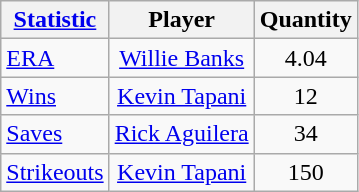<table class="wikitable" style="text-align: center;">
<tr>
<th><a href='#'>Statistic</a></th>
<th>Player</th>
<th>Quantity</th>
</tr>
<tr>
<td align="left"><a href='#'>ERA</a></td>
<td><a href='#'>Willie Banks</a></td>
<td>4.04</td>
</tr>
<tr>
<td align="left"><a href='#'>Wins</a></td>
<td><a href='#'>Kevin Tapani</a></td>
<td>12</td>
</tr>
<tr>
<td align="left"><a href='#'>Saves</a></td>
<td><a href='#'>Rick Aguilera</a></td>
<td>34</td>
</tr>
<tr>
<td align="left"><a href='#'>Strikeouts</a></td>
<td><a href='#'>Kevin Tapani</a></td>
<td>150</td>
</tr>
</table>
